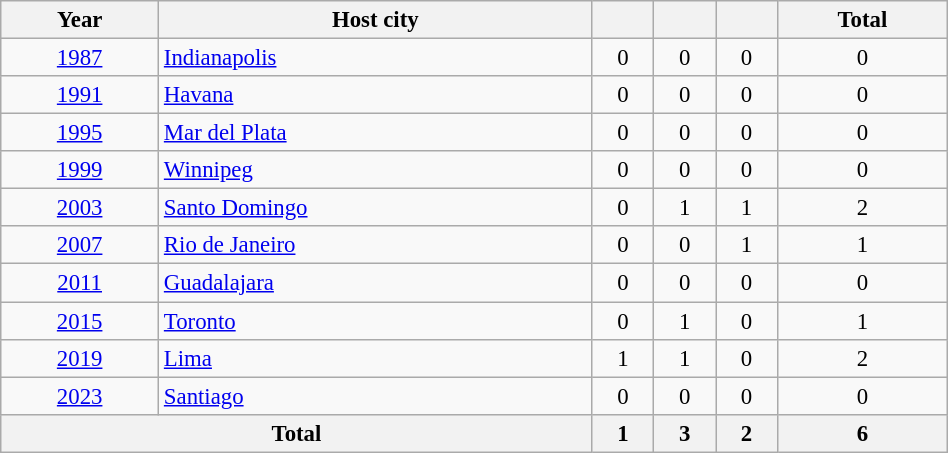<table class="wikitable sortable" style=" text-align:center; font-size:95%;" width="50%">
<tr>
<th>Year</th>
<th>Host city</th>
<th></th>
<th></th>
<th></th>
<th>Total</th>
</tr>
<tr>
<td><a href='#'>1987</a></td>
<td align=left> <a href='#'>Indianapolis</a></td>
<td>0</td>
<td>0</td>
<td>0</td>
<td>0</td>
</tr>
<tr>
<td><a href='#'>1991</a></td>
<td align=left> <a href='#'>Havana</a></td>
<td>0</td>
<td>0</td>
<td>0</td>
<td>0</td>
</tr>
<tr>
<td><a href='#'>1995</a></td>
<td align=left> <a href='#'>Mar del Plata</a></td>
<td>0</td>
<td>0</td>
<td>0</td>
<td>0</td>
</tr>
<tr>
<td><a href='#'>1999</a></td>
<td align=left> <a href='#'>Winnipeg</a></td>
<td>0</td>
<td>0</td>
<td>0</td>
<td>0</td>
</tr>
<tr>
<td><a href='#'>2003</a></td>
<td align=left> <a href='#'>Santo Domingo</a></td>
<td>0</td>
<td>1</td>
<td>1</td>
<td>2</td>
</tr>
<tr>
<td><a href='#'>2007</a></td>
<td align=left> <a href='#'>Rio de Janeiro</a></td>
<td>0</td>
<td>0</td>
<td>1</td>
<td>1</td>
</tr>
<tr>
<td><a href='#'>2011</a></td>
<td align=left> <a href='#'>Guadalajara</a></td>
<td>0</td>
<td>0</td>
<td>0</td>
<td>0</td>
</tr>
<tr>
<td><a href='#'>2015</a></td>
<td align=left> <a href='#'>Toronto</a></td>
<td>0</td>
<td>1</td>
<td>0</td>
<td>1</td>
</tr>
<tr>
<td><a href='#'>2019</a></td>
<td align=left> <a href='#'>Lima</a></td>
<td>1</td>
<td>1</td>
<td>0</td>
<td>2</td>
</tr>
<tr>
<td><a href='#'>2023</a></td>
<td align=left> <a href='#'>Santiago</a></td>
<td>0</td>
<td>0</td>
<td>0</td>
<td>0</td>
</tr>
<tr>
<th colspan="2">Total</th>
<th>1</th>
<th>3</th>
<th>2</th>
<th>6</th>
</tr>
</table>
